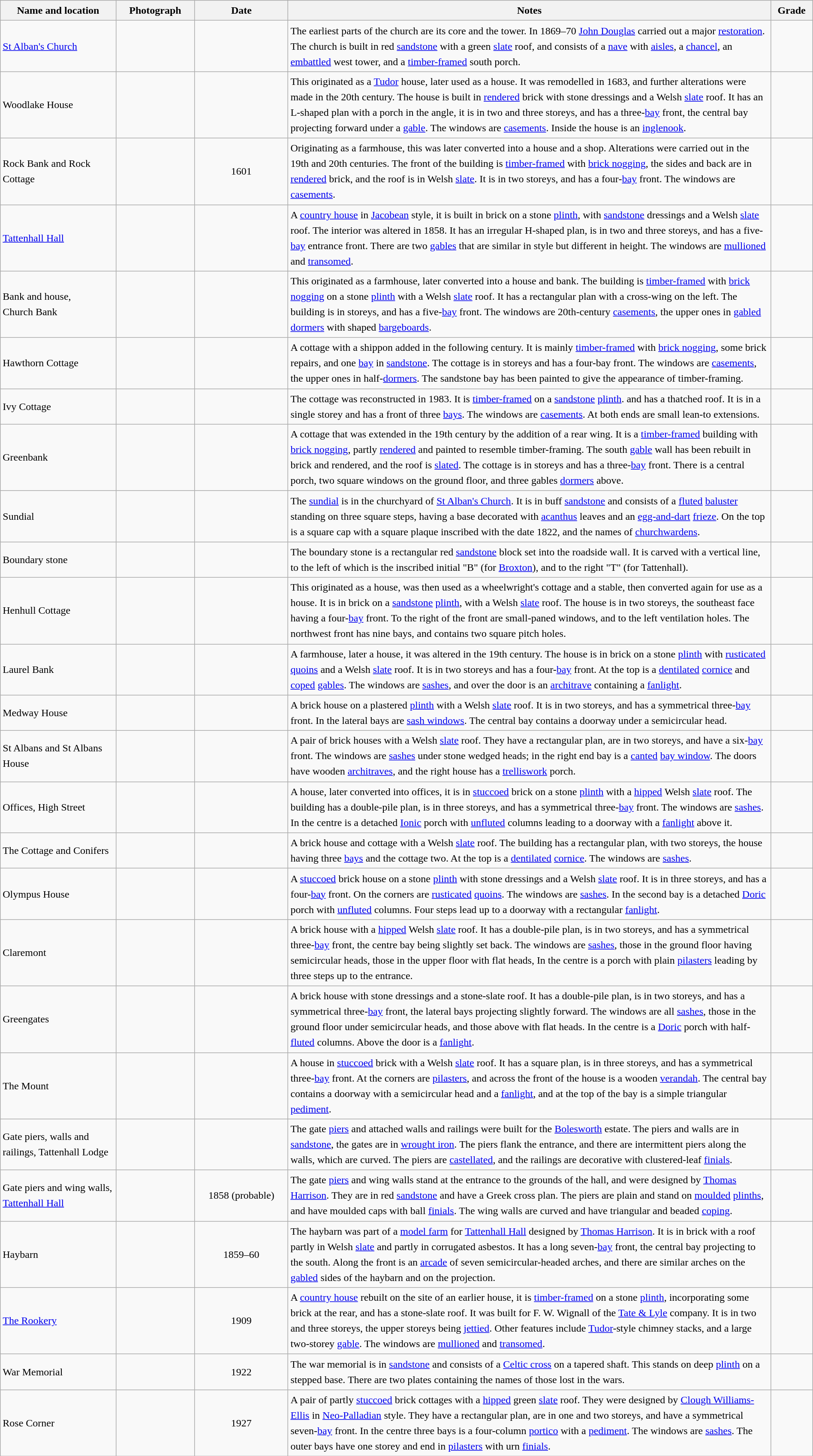<table class="wikitable sortable plainrowheaders" style="width:100%;border:0px;text-align:left;line-height:150%;">
<tr>
<th scope="col"  style="width:150px">Name and location</th>
<th scope="col"  style="width:100px" class="unsortable">Photograph</th>
<th scope="col"  style="width:120px">Date</th>
<th scope="col"  style="width:650px" class="unsortable">Notes</th>
<th scope="col"  style="width:50px">Grade</th>
</tr>
<tr>
<td><a href='#'>St Alban's Church</a><br><small></small></td>
<td></td>
<td align="center"></td>
<td>The earliest parts of the church are its core and the tower.  In 1869–70 <a href='#'>John Douglas</a> carried out a major <a href='#'>restoration</a>.  The church is built in red <a href='#'>sandstone</a> with a green <a href='#'>slate</a> roof, and consists of a <a href='#'>nave</a> with <a href='#'>aisles</a>, a <a href='#'>chancel</a>, an <a href='#'>embattled</a> west tower, and a <a href='#'>timber-framed</a> south porch.</td>
<td align="center" ></td>
</tr>
<tr>
<td>Woodlake House<br><small></small></td>
<td></td>
<td align="center"></td>
<td>This originated as a <a href='#'>Tudor</a> house, later used as a house.  It was remodelled in 1683, and further alterations were made in the 20th century.  The house is built in <a href='#'>rendered</a> brick with stone dressings and a Welsh <a href='#'>slate</a> roof.  It has an L-shaped plan with a porch in the angle, it is in two and three storeys, and has a three-<a href='#'>bay</a> front, the central bay projecting forward under a <a href='#'>gable</a>.  The windows are <a href='#'>casements</a>.  Inside the house is an <a href='#'>inglenook</a>.</td>
<td align="center" ></td>
</tr>
<tr>
<td>Rock Bank and Rock Cottage<br><small></small></td>
<td></td>
<td align="center">1601</td>
<td>Originating as a farmhouse, this was later converted into a house and a shop.  Alterations were carried out in the 19th and 20th centuries.  The front of the building is <a href='#'>timber-framed</a> with <a href='#'>brick nogging</a>, the sides and back are in <a href='#'>rendered</a> brick, and the roof is in Welsh <a href='#'>slate</a>.  It is in two storeys, and has a four-<a href='#'>bay</a> front.  The windows are <a href='#'>casements</a>.</td>
<td align="center" ></td>
</tr>
<tr>
<td><a href='#'>Tattenhall Hall</a><br><small></small></td>
<td></td>
<td align="center"></td>
<td>A <a href='#'>country house</a> in <a href='#'>Jacobean</a> style, it is built in brick on a stone <a href='#'>plinth</a>, with <a href='#'>sandstone</a> dressings and a Welsh <a href='#'>slate</a> roof.  The interior was altered in 1858.  It has an irregular H-shaped plan, is in two and three storeys, and has a five-<a href='#'>bay</a> entrance front.  There are two <a href='#'>gables</a> that are similar in style but different in height.  The windows are <a href='#'>mullioned</a> and <a href='#'>transomed</a>.</td>
<td align="center" ></td>
</tr>
<tr>
<td>Bank and house,<br>Church Bank<br><small></small></td>
<td></td>
<td align="center"></td>
<td>This originated as a farmhouse, later converted into a house and bank.  The building is <a href='#'>timber-framed</a> with <a href='#'>brick nogging</a> on a stone <a href='#'>plinth</a> with a Welsh <a href='#'>slate</a> roof.  It has a rectangular plan with a cross-wing on the left.  The building is in  storeys, and has a five-<a href='#'>bay</a> front.  The windows are 20th-century <a href='#'>casements</a>, the upper ones in <a href='#'>gabled</a> <a href='#'>dormers</a> with shaped <a href='#'>bargeboards</a>.</td>
<td align="center" ></td>
</tr>
<tr>
<td>Hawthorn Cottage<br><small></small></td>
<td></td>
<td align="center"></td>
<td>A cottage with a shippon added in the following century.  It is mainly <a href='#'>timber-framed</a> with <a href='#'>brick nogging</a>, some brick repairs, and one <a href='#'>bay</a> in <a href='#'>sandstone</a>.  The cottage is in  storeys and has a four-bay front.  The windows are <a href='#'>casements</a>, the upper ones in half-<a href='#'>dormers</a>.  The sandstone bay has been painted to give the appearance of timber-framing.</td>
<td align="center" ></td>
</tr>
<tr>
<td>Ivy Cottage<br><small></small></td>
<td></td>
<td align="center"></td>
<td>The cottage was reconstructed in 1983.  It is <a href='#'>timber-framed</a> on a <a href='#'>sandstone</a> <a href='#'>plinth</a>. and has a thatched roof.  It is in a single storey and has a front of three <a href='#'>bays</a>.  The windows are <a href='#'>casements</a>.  At both ends are small lean-to extensions.</td>
<td align="center" ></td>
</tr>
<tr>
<td>Greenbank<br><small></small></td>
<td></td>
<td align="center"></td>
<td>A cottage that was extended in the 19th century by the addition of a rear wing.  It is a <a href='#'>timber-framed</a> building with <a href='#'>brick nogging</a>, partly <a href='#'>rendered</a> and painted to resemble timber-framing.  The south <a href='#'>gable</a> wall has been rebuilt in brick and rendered, and the roof is <a href='#'>slated</a>.  The cottage is in  storeys and has a three-<a href='#'>bay</a> front.  There is a central porch, two square windows on the ground floor, and three gables <a href='#'>dormers</a> above.</td>
<td align="center" ></td>
</tr>
<tr>
<td>Sundial<br><small></small></td>
<td></td>
<td align="center"></td>
<td>The <a href='#'>sundial</a> is in the churchyard of <a href='#'>St Alban's Church</a>.  It is in buff <a href='#'>sandstone</a> and consists of a <a href='#'>fluted</a> <a href='#'>baluster</a> standing on three square steps, having a base decorated with <a href='#'>acanthus</a> leaves and an <a href='#'>egg-and-dart</a> <a href='#'>frieze</a>.  On the top is a square cap with a square plaque inscribed with the date 1822, and the names of <a href='#'>churchwardens</a>.</td>
<td align="center" ></td>
</tr>
<tr>
<td>Boundary stone<br><small></small></td>
<td></td>
<td align="center"></td>
<td>The boundary stone is a rectangular red <a href='#'>sandstone</a> block set into the roadside wall.  It is carved with a vertical line, to the left of which is the inscribed initial "B" (for <a href='#'>Broxton</a>), and to the right "T" (for Tattenhall).</td>
<td align="center" ></td>
</tr>
<tr>
<td>Henhull Cottage<br><small></small></td>
<td></td>
<td align="center"></td>
<td>This originated as a house, was then used as a wheelwright's cottage and a stable, then converted again for use as a house.  It is in brick on a <a href='#'>sandstone</a> <a href='#'>plinth</a>, with a Welsh <a href='#'>slate</a> roof.  The house is in two storeys, the southeast face having a four-<a href='#'>bay</a> front.  To the right of the front are small-paned windows, and to the left ventilation holes. The northwest front has nine bays, and contains two square pitch holes.</td>
<td align="center" ></td>
</tr>
<tr>
<td>Laurel Bank<br><small></small></td>
<td></td>
<td align="center"></td>
<td>A farmhouse, later a house, it was altered in the 19th century.  The house is in brick on a stone <a href='#'>plinth</a> with <a href='#'>rusticated</a> <a href='#'>quoins</a> and a Welsh <a href='#'>slate</a> roof.  It is in two storeys and has a four-<a href='#'>bay</a> front.  At the top is a <a href='#'>dentilated</a> <a href='#'>cornice</a> and <a href='#'>coped</a> <a href='#'>gables</a>.  The windows are <a href='#'>sashes</a>, and over the door is an <a href='#'>architrave</a> containing a <a href='#'>fanlight</a>.</td>
<td align="center" ></td>
</tr>
<tr>
<td>Medway House<br><small></small></td>
<td></td>
<td align="center"></td>
<td>A brick house on a plastered <a href='#'>plinth</a> with a Welsh <a href='#'>slate</a> roof.  It is in two storeys, and has a symmetrical three-<a href='#'>bay</a> front.  In the lateral bays are <a href='#'>sash windows</a>.  The central bay contains a doorway under a semicircular head.</td>
<td align="center" ></td>
</tr>
<tr>
<td>St Albans and St Albans House<br><small></small></td>
<td></td>
<td align="center"></td>
<td>A pair of brick houses with a Welsh <a href='#'>slate</a> roof.  They have a rectangular plan, are in two storeys, and have a six-<a href='#'>bay</a> front.  The windows are <a href='#'>sashes</a> under stone wedged heads; in the right end bay is a <a href='#'>canted</a> <a href='#'>bay window</a>.  The doors have wooden <a href='#'>architraves</a>, and the right house has a <a href='#'>trelliswork</a> porch.</td>
<td align="center" ></td>
</tr>
<tr>
<td>Offices, High Street<br><small></small></td>
<td></td>
<td align="center"></td>
<td>A house, later converted into offices, it is in <a href='#'>stuccoed</a> brick on a stone <a href='#'>plinth</a> with a <a href='#'>hipped</a> Welsh <a href='#'>slate</a> roof.  The building has a double-pile plan, is in three storeys, and has a symmetrical three-<a href='#'>bay</a> front.  The windows are <a href='#'>sashes</a>.  In the centre is a detached <a href='#'>Ionic</a> porch with <a href='#'>unfluted</a> columns leading to a doorway with a <a href='#'>fanlight</a> above it.</td>
<td align="center" ></td>
</tr>
<tr>
<td>The Cottage and Conifers<br><small></small></td>
<td></td>
<td align="center"></td>
<td>A brick house and cottage with a Welsh <a href='#'>slate</a> roof.  The building has a rectangular plan, with two storeys, the house having three <a href='#'>bays</a> and the cottage two.  At the top is a <a href='#'>dentilated</a> <a href='#'>cornice</a>.  The windows are <a href='#'>sashes</a>.</td>
<td align="center" ></td>
</tr>
<tr>
<td>Olympus House<br><small></small></td>
<td></td>
<td align="center"></td>
<td>A <a href='#'>stuccoed</a> brick house on a stone <a href='#'>plinth</a> with stone dressings and a Welsh <a href='#'>slate</a> roof.  It is in three storeys, and has a four-<a href='#'>bay</a> front.  On the corners are <a href='#'>rusticated</a> <a href='#'>quoins</a>.  The windows are <a href='#'>sashes</a>.  In the second bay is a detached <a href='#'>Doric</a> porch with <a href='#'>unfluted</a> columns.  Four steps lead up to a doorway with a rectangular <a href='#'>fanlight</a>.</td>
<td align="center" ></td>
</tr>
<tr>
<td>Claremont<br><small></small></td>
<td></td>
<td align="center"></td>
<td>A brick house with a <a href='#'>hipped</a> Welsh <a href='#'>slate</a> roof.  It has a double-pile plan, is in two storeys, and has a symmetrical three-<a href='#'>bay</a> front, the centre bay being slightly set back.  The windows are <a href='#'>sashes</a>, those in the ground floor having semicircular heads, those in the upper floor with flat heads,  In the centre is a porch with plain <a href='#'>pilasters</a> leading by three steps up to the entrance.</td>
<td align="center" ></td>
</tr>
<tr>
<td>Greengates<br><small></small></td>
<td></td>
<td align="center"></td>
<td>A brick house with stone dressings and a stone-slate roof.  It has a double-pile plan, is in two storeys, and has a symmetrical three-<a href='#'>bay</a> front, the lateral bays projecting slightly forward.  The windows are all <a href='#'>sashes</a>, those in the ground floor under semicircular heads, and those above with flat heads.  In the centre is a <a href='#'>Doric</a> porch with half-<a href='#'>fluted</a> columns.  Above the door is a <a href='#'>fanlight</a>.</td>
<td align="center" ></td>
</tr>
<tr>
<td>The Mount<br><small></small></td>
<td></td>
<td align="center"></td>
<td>A house in <a href='#'>stuccoed</a> brick with a Welsh <a href='#'>slate</a> roof.  It has a square plan, is in three storeys, and has a symmetrical three-<a href='#'>bay</a> front.  At the corners are <a href='#'>pilasters</a>, and across the front of the house is a wooden <a href='#'>verandah</a>.  The central bay contains a doorway with a semicircular head and a <a href='#'>fanlight</a>, and at the top of the bay is a simple triangular <a href='#'>pediment</a>.</td>
<td align="center" ></td>
</tr>
<tr>
<td>Gate piers, walls and railings, Tattenhall Lodge<br><small></small></td>
<td></td>
<td align="center"></td>
<td>The gate <a href='#'>piers</a> and attached walls and railings were built for the <a href='#'>Bolesworth</a> estate.  The piers and walls are in <a href='#'>sandstone</a>, the gates are in <a href='#'>wrought iron</a>.  The piers flank the entrance, and there are intermittent piers along the walls, which are curved.  The piers are <a href='#'>castellated</a>, and the railings are decorative with clustered-leaf <a href='#'>finials</a>.</td>
<td align="center" ></td>
</tr>
<tr>
<td>Gate piers and wing walls,<br><a href='#'>Tattenhall Hall</a><br><small></small></td>
<td></td>
<td align="center">1858 (probable)</td>
<td>The gate <a href='#'>piers</a> and wing walls stand at the entrance to the grounds of the hall, and were designed by <a href='#'>Thomas Harrison</a>.  They are in red <a href='#'>sandstone</a> and have a Greek cross plan.  The piers are plain and stand on <a href='#'>moulded</a> <a href='#'>plinths</a>, and have moulded caps with ball <a href='#'>finials</a>.  The wing walls are curved and have triangular and beaded <a href='#'>coping</a>.</td>
<td align="center" ></td>
</tr>
<tr>
<td>Haybarn<br><small></small></td>
<td></td>
<td align="center">1859–60</td>
<td>The haybarn was part of a <a href='#'>model farm</a> for <a href='#'>Tattenhall Hall</a> designed by <a href='#'>Thomas Harrison</a>.  It is in brick with a roof partly in Welsh <a href='#'>slate</a> and partly in corrugated asbestos.  It has a long seven-<a href='#'>bay</a> front, the central bay projecting to the south.  Along the front is an <a href='#'>arcade</a> of seven semicircular-headed arches, and there are similar arches on the <a href='#'>gabled</a> sides of the haybarn and on the projection.</td>
<td align="center" ></td>
</tr>
<tr>
<td><a href='#'>The Rookery</a><br><small></small></td>
<td></td>
<td align="center">1909</td>
<td>A <a href='#'>country house</a> rebuilt on the site of an earlier house, it is <a href='#'>timber-framed</a> on a stone <a href='#'>plinth</a>, incorporating some brick at the rear, and has a stone-slate  roof.  It was built for F. W. Wignall of the <a href='#'>Tate & Lyle</a> company.  It is in two and three storeys, the upper storeys being <a href='#'>jettied</a>.  Other features include <a href='#'>Tudor</a>-style chimney stacks, and a large two-storey <a href='#'>gable</a>.  The windows are <a href='#'>mullioned</a> and <a href='#'>transomed</a>.</td>
<td align="center" ></td>
</tr>
<tr>
<td>War Memorial<br><small></small></td>
<td></td>
<td align="center">1922</td>
<td>The war memorial is in <a href='#'>sandstone</a> and consists of a <a href='#'>Celtic cross</a> on a tapered shaft.  This stands on deep <a href='#'>plinth</a> on a stepped base.  There are two plates containing the names of those lost in the wars.</td>
<td align="center" ></td>
</tr>
<tr>
<td>Rose Corner<br><small></small></td>
<td></td>
<td align="center">1927</td>
<td>A pair of partly <a href='#'>stuccoed</a> brick cottages with a <a href='#'>hipped</a> green <a href='#'>slate</a> roof.  They were designed by <a href='#'>Clough Williams-Ellis</a> in <a href='#'>Neo-Palladian</a> style.  They have a rectangular plan, are in one and two storeys, and have a symmetrical seven-<a href='#'>bay</a> front.  In the centre three bays is a four-column <a href='#'>portico</a> with a <a href='#'>pediment</a>.  The windows are <a href='#'>sashes</a>.  The outer bays have one storey and end in <a href='#'>pilasters</a> with urn <a href='#'>finials</a>.</td>
<td align="center" ></td>
</tr>
<tr>
</tr>
</table>
